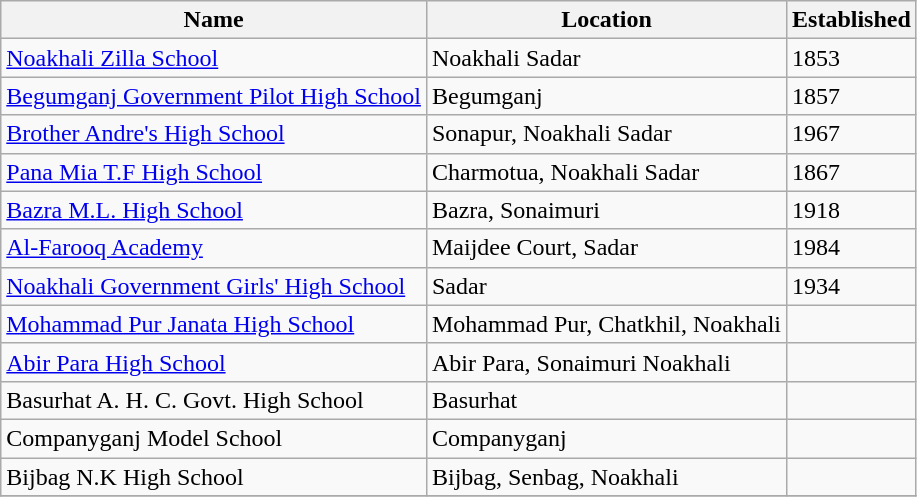<table class="wikitable sortable">
<tr>
<th>Name</th>
<th>Location</th>
<th>Established</th>
</tr>
<tr>
<td><a href='#'>Noakhali Zilla School</a></td>
<td>Noakhali Sadar</td>
<td>1853</td>
</tr>
<tr>
<td><a href='#'>Begumganj Government Pilot High School</a></td>
<td>Begumganj</td>
<td>1857</td>
</tr>
<tr>
<td><a href='#'>Brother Andre's High School</a></td>
<td>Sonapur, Noakhali Sadar</td>
<td>1967</td>
</tr>
<tr>
<td><a href='#'>Pana Mia T.F High School</a></td>
<td>Charmotua, Noakhali Sadar</td>
<td>1867</td>
</tr>
<tr>
<td><a href='#'>Bazra M.L. High School</a></td>
<td>Bazra, Sonaimuri</td>
<td>1918</td>
</tr>
<tr>
<td><a href='#'>Al-Farooq Academy</a></td>
<td>Maijdee Court, Sadar</td>
<td>1984</td>
</tr>
<tr>
<td><a href='#'>Noakhali Government Girls' High School</a></td>
<td>Sadar</td>
<td>1934</td>
</tr>
<tr>
<td><a href='#'>Mohammad Pur Janata High School</a></td>
<td>Mohammad Pur, Chatkhil, Noakhali</td>
<td></td>
</tr>
<tr>
<td><a href='#'>Abir Para High School</a></td>
<td>Abir Para, Sonaimuri Noakhali</td>
<td></td>
</tr>
<tr>
<td>Basurhat A. H. C. Govt. High School</td>
<td>Basurhat</td>
<td></td>
</tr>
<tr>
<td>Companyganj Model School</td>
<td>Companyganj</td>
<td></td>
</tr>
<tr>
<td>Bijbag N.K High School</td>
<td>Bijbag, Senbag, Noakhali</td>
<td></td>
</tr>
<tr>
</tr>
</table>
